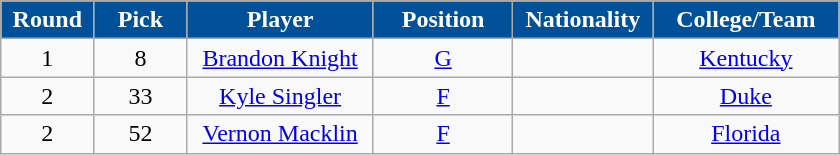<table class="wikitable sortable sortable">
<tr>
<th style="background:#00519a; color:white" width="10%">Round</th>
<th style="background:#00519a; color:white" width="10%">Pick</th>
<th style="background:#00519a; color:white" width="20%">Player</th>
<th style="background:#00519a; color:white" width="15%">Position</th>
<th style="background:#00519a; color:white" width="15%">Nationality</th>
<th style="background:#00519a; color:white" width="20%">College/Team</th>
</tr>
<tr style="text-align: center">
<td>1</td>
<td>8</td>
<td><a href='#'>Brandon Knight</a></td>
<td><a href='#'>G</a></td>
<td></td>
<td><a href='#'>Kentucky</a></td>
</tr>
<tr style="text-align: center">
<td>2</td>
<td>33</td>
<td><a href='#'>Kyle Singler</a></td>
<td><a href='#'>F</a></td>
<td></td>
<td><a href='#'>Duke</a></td>
</tr>
<tr style="text-align: center">
<td>2</td>
<td>52</td>
<td><a href='#'>Vernon Macklin</a></td>
<td><a href='#'>F</a></td>
<td></td>
<td><a href='#'>Florida</a></td>
</tr>
</table>
